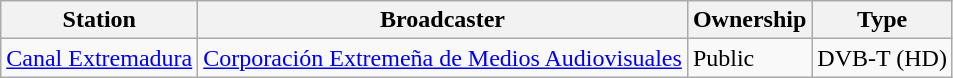<table class="wikitable">
<tr>
<th>Station</th>
<th>Broadcaster</th>
<th>Ownership</th>
<th>Type</th>
</tr>
<tr>
<td><a href='#'>Canal Extremadura</a></td>
<td><a href='#'>Corporación Extremeña de Medios Audiovisuales</a></td>
<td>Public</td>
<td>DVB-T (HD)</td>
</tr>
</table>
